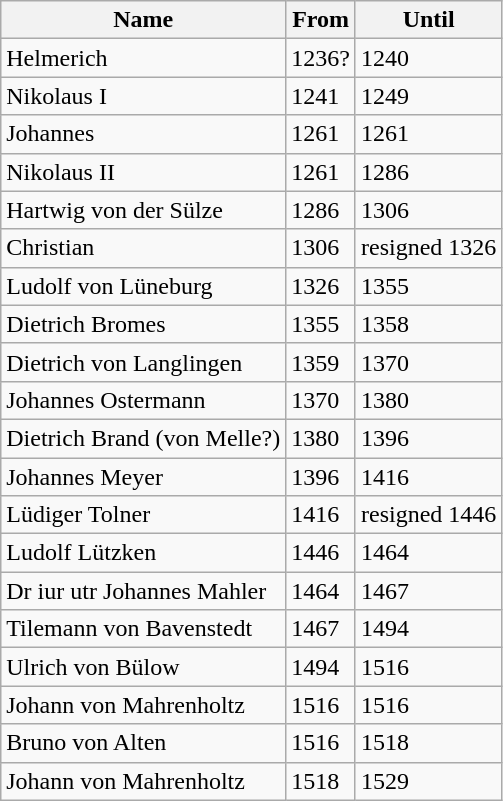<table class="wikitable" style="float:left; margin-right:1em">
<tr>
<th>Name</th>
<th>From</th>
<th>Until</th>
</tr>
<tr>
<td>Helmerich</td>
<td>1236?</td>
<td>1240</td>
</tr>
<tr>
<td>Nikolaus I</td>
<td>1241</td>
<td>1249</td>
</tr>
<tr>
<td>Johannes</td>
<td>1261</td>
<td>1261</td>
</tr>
<tr>
<td>Nikolaus II</td>
<td>1261</td>
<td>1286</td>
</tr>
<tr>
<td>Hartwig von der Sülze</td>
<td>1286</td>
<td>1306</td>
</tr>
<tr>
<td>Christian</td>
<td>1306</td>
<td>resigned 1326</td>
</tr>
<tr>
<td>Ludolf von Lüneburg</td>
<td>1326</td>
<td>1355</td>
</tr>
<tr>
<td>Dietrich Bromes</td>
<td>1355</td>
<td>1358</td>
</tr>
<tr>
<td>Dietrich von Langlingen</td>
<td>1359</td>
<td>1370</td>
</tr>
<tr>
<td>Johannes Ostermann</td>
<td>1370</td>
<td>1380</td>
</tr>
<tr>
<td>Dietrich Brand (von Melle?)</td>
<td>1380</td>
<td>1396</td>
</tr>
<tr>
<td>Johannes Meyer</td>
<td>1396</td>
<td>1416</td>
</tr>
<tr>
<td>Lüdiger Tolner</td>
<td>1416</td>
<td>resigned 1446</td>
</tr>
<tr>
<td>Ludolf Lützken</td>
<td>1446</td>
<td>1464</td>
</tr>
<tr>
<td>Dr iur utr Johannes Mahler</td>
<td>1464</td>
<td>1467</td>
</tr>
<tr>
<td>Tilemann von Bavenstedt</td>
<td>1467</td>
<td>1494</td>
</tr>
<tr>
<td>Ulrich von Bülow</td>
<td>1494</td>
<td>1516</td>
</tr>
<tr>
<td>Johann von Mahrenholtz</td>
<td>1516</td>
<td>1516</td>
</tr>
<tr>
<td>Bruno von Alten</td>
<td>1516</td>
<td>1518</td>
</tr>
<tr>
<td>Johann von Mahrenholtz</td>
<td>1518</td>
<td>1529</td>
</tr>
</table>
